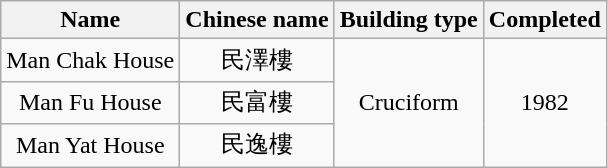<table class="wikitable" style="text-align: center">
<tr>
<th>Name</th>
<th>Chinese name</th>
<th>Building type</th>
<th>Completed</th>
</tr>
<tr>
<td>Man Chak House</td>
<td>民澤樓</td>
<td rowspan="3">Cruciform</td>
<td rowspan="3">1982</td>
</tr>
<tr>
<td>Man Fu House</td>
<td>民富樓</td>
</tr>
<tr>
<td>Man Yat House</td>
<td>民逸樓</td>
</tr>
</table>
